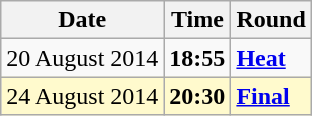<table class="wikitable">
<tr>
<th>Date</th>
<th>Time</th>
<th>Round</th>
</tr>
<tr>
<td>20 August 2014</td>
<td><strong>18:55</strong></td>
<td><strong><a href='#'>Heat</a></strong></td>
</tr>
<tr style=background:lemonchiffon>
<td>24 August 2014</td>
<td><strong>20:30</strong></td>
<td><strong><a href='#'>Final</a></strong></td>
</tr>
</table>
